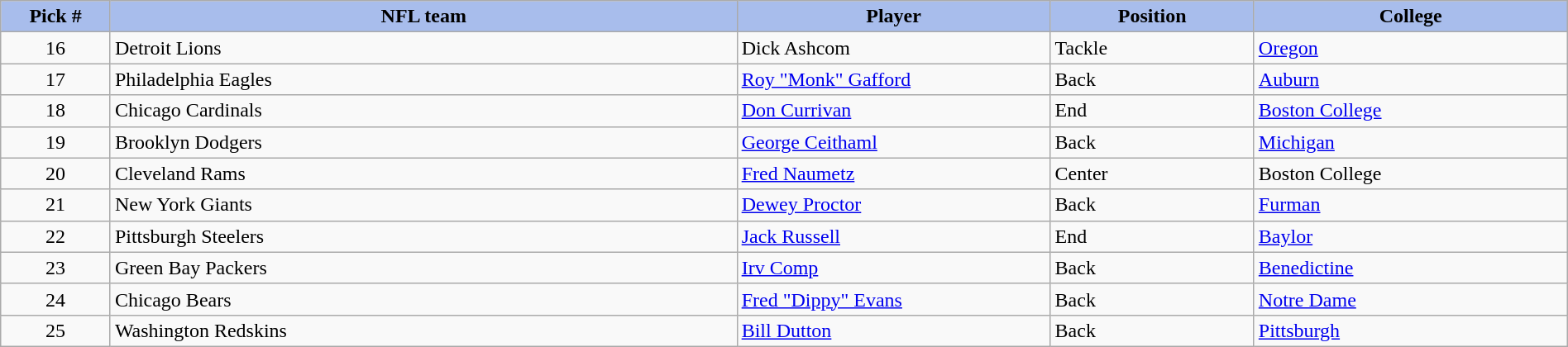<table class="wikitable sortable sortable" style="width: 100%">
<tr>
<th style="background:#A8BDEC;" width=7%>Pick #</th>
<th width=40% style="background:#A8BDEC;">NFL team</th>
<th width=20% style="background:#A8BDEC;">Player</th>
<th width=13% style="background:#A8BDEC;">Position</th>
<th style="background:#A8BDEC;">College</th>
</tr>
<tr>
<td align=center>16</td>
<td>Detroit Lions</td>
<td>Dick Ashcom</td>
<td>Tackle</td>
<td><a href='#'>Oregon</a></td>
</tr>
<tr>
<td align=center>17</td>
<td>Philadelphia Eagles</td>
<td><a href='#'>Roy "Monk" Gafford</a></td>
<td>Back</td>
<td><a href='#'>Auburn</a></td>
</tr>
<tr>
<td align=center>18</td>
<td>Chicago Cardinals</td>
<td><a href='#'>Don Currivan</a></td>
<td>End</td>
<td><a href='#'>Boston College</a></td>
</tr>
<tr>
<td align=center>19</td>
<td>Brooklyn Dodgers</td>
<td><a href='#'>George Ceithaml</a></td>
<td>Back</td>
<td><a href='#'>Michigan</a></td>
</tr>
<tr>
<td align=center>20</td>
<td>Cleveland Rams</td>
<td><a href='#'>Fred Naumetz</a></td>
<td>Center</td>
<td>Boston College</td>
</tr>
<tr>
<td align=center>21</td>
<td>New York Giants</td>
<td><a href='#'>Dewey Proctor</a></td>
<td>Back</td>
<td><a href='#'>Furman</a></td>
</tr>
<tr>
<td align=center>22</td>
<td>Pittsburgh Steelers</td>
<td><a href='#'>Jack Russell</a></td>
<td>End</td>
<td><a href='#'>Baylor</a></td>
</tr>
<tr>
<td align=center>23</td>
<td>Green Bay Packers</td>
<td><a href='#'>Irv Comp</a></td>
<td>Back</td>
<td><a href='#'>Benedictine</a></td>
</tr>
<tr>
<td align=center>24</td>
<td>Chicago Bears</td>
<td><a href='#'>Fred "Dippy" Evans</a></td>
<td>Back</td>
<td><a href='#'>Notre Dame</a></td>
</tr>
<tr>
<td align=center>25</td>
<td>Washington Redskins</td>
<td><a href='#'>Bill Dutton</a></td>
<td>Back</td>
<td><a href='#'>Pittsburgh</a></td>
</tr>
</table>
